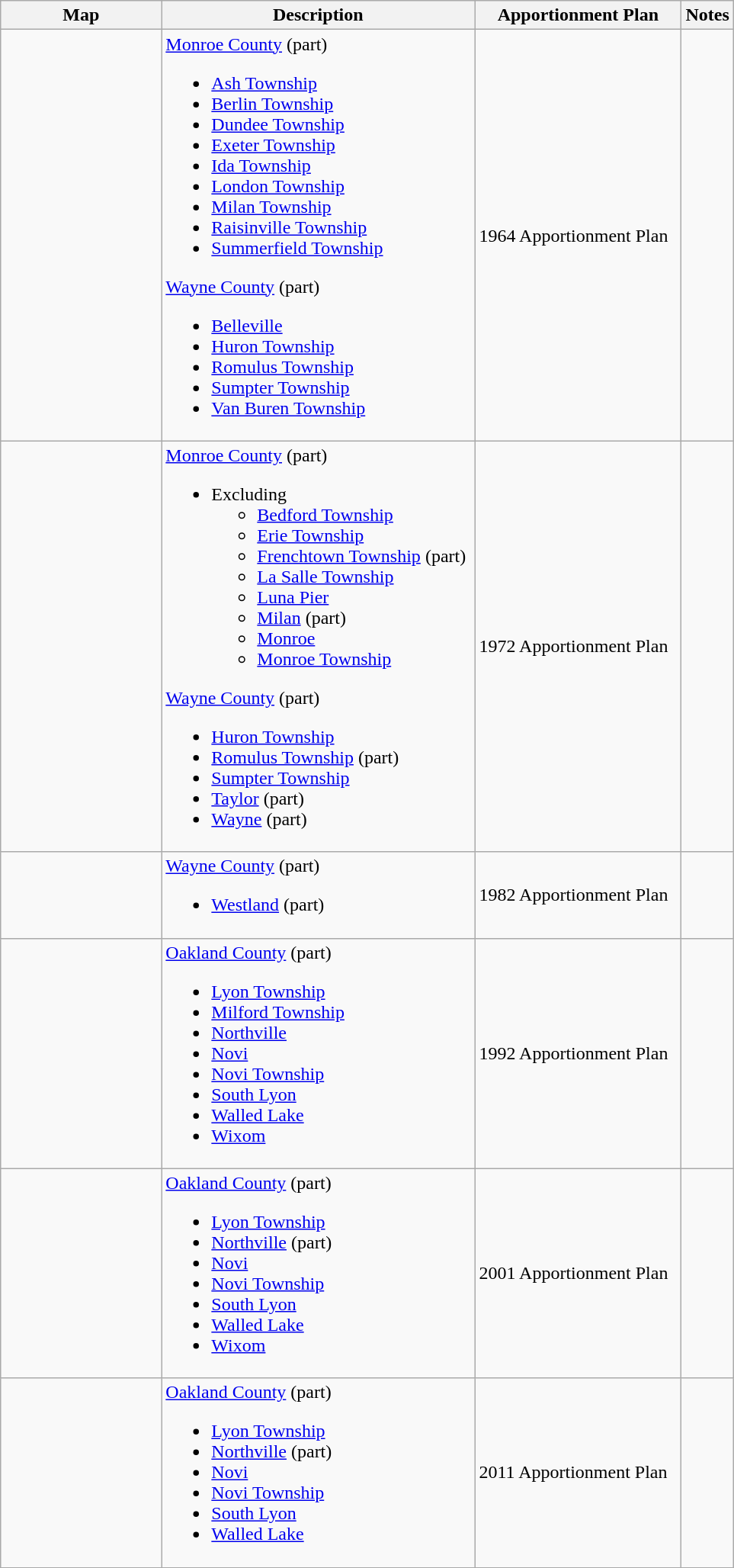<table class="wikitable sortable">
<tr>
<th style="width:100pt;">Map</th>
<th style="width:200pt;">Description</th>
<th style="width:130pt;">Apportionment Plan</th>
<th style="width:15pt;">Notes</th>
</tr>
<tr>
<td></td>
<td><a href='#'>Monroe County</a> (part)<br><ul><li><a href='#'>Ash Township</a></li><li><a href='#'>Berlin Township</a></li><li><a href='#'>Dundee Township</a></li><li><a href='#'>Exeter Township</a></li><li><a href='#'>Ida Township</a></li><li><a href='#'>London Township</a></li><li><a href='#'>Milan Township</a></li><li><a href='#'>Raisinville Township</a></li><li><a href='#'>Summerfield Township</a></li></ul><a href='#'>Wayne County</a> (part)<ul><li><a href='#'>Belleville</a></li><li><a href='#'>Huron Township</a></li><li><a href='#'>Romulus Township</a></li><li><a href='#'>Sumpter Township</a></li><li><a href='#'>Van Buren Township</a></li></ul></td>
<td>1964 Apportionment Plan</td>
<td></td>
</tr>
<tr>
<td></td>
<td><a href='#'>Monroe County</a> (part)<br><ul><li>Excluding<ul><li><a href='#'>Bedford Township</a></li><li><a href='#'>Erie Township</a></li><li><a href='#'>Frenchtown Township</a> (part)</li><li><a href='#'>La Salle Township</a></li><li><a href='#'>Luna Pier</a></li><li><a href='#'>Milan</a> (part)</li><li><a href='#'>Monroe</a></li><li><a href='#'>Monroe Township</a></li></ul></li></ul><a href='#'>Wayne County</a> (part)<ul><li><a href='#'>Huron Township</a></li><li><a href='#'>Romulus Township</a> (part)</li><li><a href='#'>Sumpter Township</a></li><li><a href='#'>Taylor</a> (part)</li><li><a href='#'>Wayne</a> (part)</li></ul></td>
<td>1972 Apportionment Plan</td>
<td></td>
</tr>
<tr>
<td></td>
<td><a href='#'>Wayne County</a> (part)<br><ul><li><a href='#'>Westland</a> (part)</li></ul></td>
<td>1982 Apportionment Plan</td>
<td></td>
</tr>
<tr>
<td></td>
<td><a href='#'>Oakland County</a> (part)<br><ul><li><a href='#'>Lyon Township</a></li><li><a href='#'>Milford Township</a></li><li><a href='#'>Northville</a></li><li><a href='#'>Novi</a></li><li><a href='#'>Novi Township</a></li><li><a href='#'>South Lyon</a></li><li><a href='#'>Walled Lake</a></li><li><a href='#'>Wixom</a></li></ul></td>
<td>1992 Apportionment Plan</td>
<td></td>
</tr>
<tr>
<td></td>
<td><a href='#'>Oakland County</a> (part)<br><ul><li><a href='#'>Lyon Township</a></li><li><a href='#'>Northville</a> (part)</li><li><a href='#'>Novi</a></li><li><a href='#'>Novi Township</a></li><li><a href='#'>South Lyon</a></li><li><a href='#'>Walled Lake</a></li><li><a href='#'>Wixom</a></li></ul></td>
<td>2001 Apportionment Plan</td>
<td></td>
</tr>
<tr>
<td></td>
<td><a href='#'>Oakland County</a> (part)<br><ul><li><a href='#'>Lyon Township</a></li><li><a href='#'>Northville</a> (part)</li><li><a href='#'>Novi</a></li><li><a href='#'>Novi Township</a></li><li><a href='#'>South Lyon</a></li><li><a href='#'>Walled Lake</a></li></ul></td>
<td>2011 Apportionment Plan</td>
<td></td>
</tr>
<tr>
</tr>
</table>
